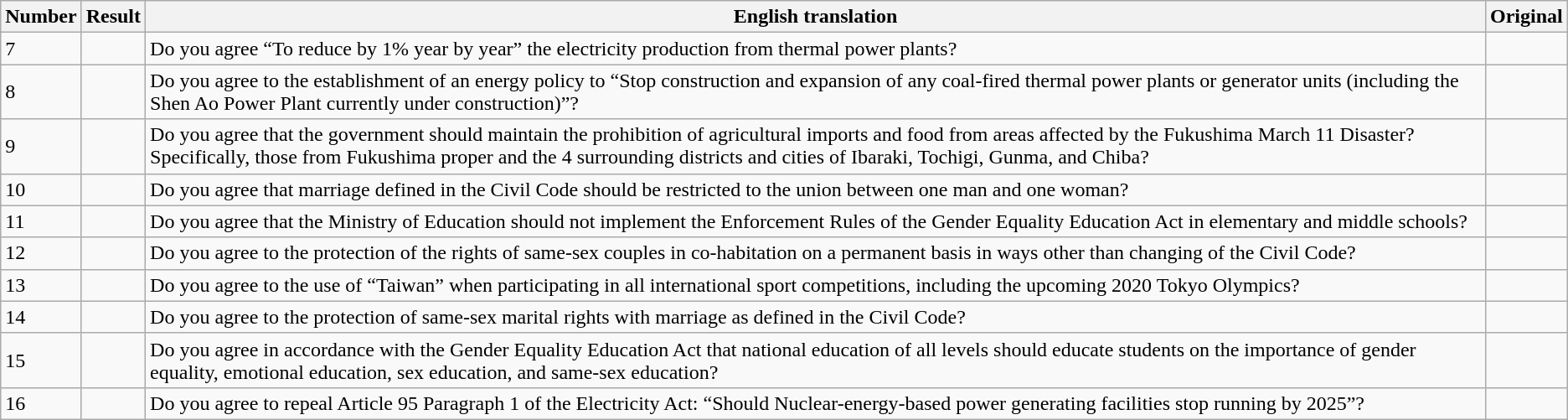<table class="wikitable">
<tr>
<th>Number</th>
<th>Result</th>
<th>English translation</th>
<th>Original</th>
</tr>
<tr>
<td>7</td>
<td></td>
<td>Do you agree “To reduce by 1% year by year” the electricity production from  thermal power plants?</td>
<td></td>
</tr>
<tr>
<td>8</td>
<td></td>
<td>Do you agree to the establishment of an energy policy to “Stop construction and expansion of any coal-fired thermal power plants or generator units (including the Shen Ao Power Plant currently under construction)”?</td>
<td></td>
</tr>
<tr>
<td>9</td>
<td></td>
<td>Do you agree that the government should maintain the prohibition of agricultural imports and food from areas affected by the Fukushima March 11 Disaster? Specifically, those from Fukushima proper and the 4 surrounding districts and cities of Ibaraki, Tochigi, Gunma, and Chiba?</td>
<td></td>
</tr>
<tr>
<td>10</td>
<td></td>
<td>Do you agree that marriage defined in the Civil Code should be restricted to the union between one man and one woman?</td>
<td></td>
</tr>
<tr>
<td>11</td>
<td></td>
<td>Do you agree that the Ministry of Education should not implement the Enforcement Rules of the Gender Equality Education Act in elementary and middle schools?</td>
<td></td>
</tr>
<tr>
<td>12</td>
<td></td>
<td>Do you agree to the protection of the rights of same-sex couples in co-habitation on a permanent basis in ways other than changing of the Civil Code?</td>
<td></td>
</tr>
<tr>
<td>13</td>
<td></td>
<td>Do you agree to the use of “Taiwan” when participating in all international sport competitions, including the upcoming 2020 Tokyo Olympics?</td>
<td></td>
</tr>
<tr>
<td>14</td>
<td></td>
<td>Do you agree to the protection of same-sex marital rights with marriage as defined in the Civil Code?</td>
<td></td>
</tr>
<tr>
<td>15</td>
<td></td>
<td>Do you agree in accordance with the Gender Equality Education Act that national education of all levels should educate students on the importance of gender equality, emotional education, sex education, and same-sex education?</td>
<td></td>
</tr>
<tr>
<td>16</td>
<td></td>
<td>Do you agree to repeal Article 95 Paragraph 1 of the Electricity Act: “Should Nuclear-energy-based power generating facilities stop running by 2025”?</td>
<td></td>
</tr>
</table>
